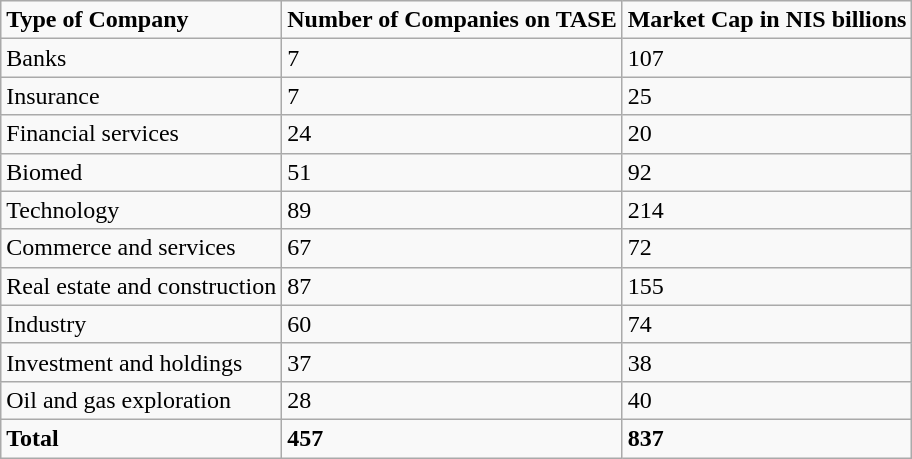<table class="wikitable sortable mw-collapsible">
<tr>
<td><strong>Type of Company</strong></td>
<td><strong>Number of Companies on TASE</strong></td>
<td><strong>Market Cap in NIS billions</strong></td>
</tr>
<tr>
<td>Banks</td>
<td>7</td>
<td>107</td>
</tr>
<tr>
<td>Insurance</td>
<td>7</td>
<td>25</td>
</tr>
<tr>
<td>Financial services</td>
<td>24</td>
<td>20</td>
</tr>
<tr>
<td>Biomed</td>
<td>51</td>
<td>92</td>
</tr>
<tr>
<td>Technology</td>
<td>89</td>
<td>214</td>
</tr>
<tr>
<td>Commerce and services</td>
<td>67</td>
<td>72</td>
</tr>
<tr>
<td>Real estate and construction</td>
<td>87</td>
<td>155</td>
</tr>
<tr>
<td>Industry</td>
<td>60</td>
<td>74</td>
</tr>
<tr>
<td>Investment and holdings</td>
<td>37</td>
<td>38</td>
</tr>
<tr>
<td>Oil and gas exploration</td>
<td>28</td>
<td>40</td>
</tr>
<tr>
<td><strong>Total</strong></td>
<td><strong>457</strong></td>
<td><strong>837</strong></td>
</tr>
</table>
